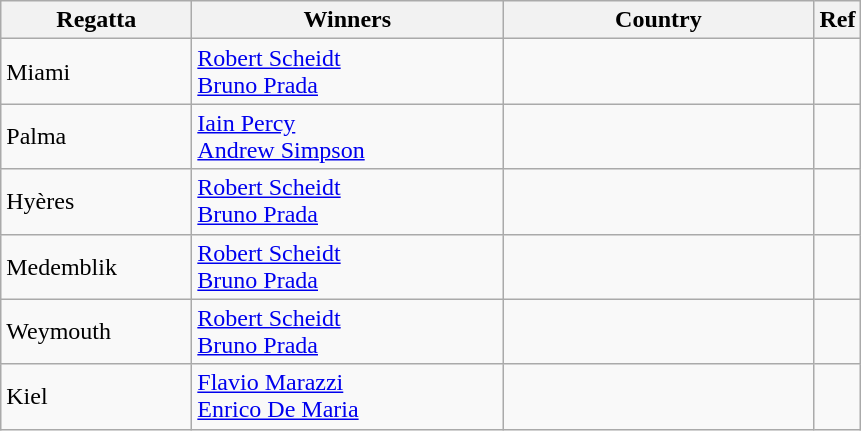<table class="wikitable">
<tr>
<th width=120>Regatta</th>
<th style="width:200px;">Winners</th>
<th style="width:200px;">Country</th>
<th>Ref</th>
</tr>
<tr>
<td>Miami</td>
<td><a href='#'>Robert Scheidt</a><br><a href='#'>Bruno Prada</a></td>
<td></td>
<td></td>
</tr>
<tr>
<td>Palma</td>
<td><a href='#'>Iain Percy</a><br><a href='#'>Andrew Simpson</a></td>
<td></td>
<td></td>
</tr>
<tr>
<td>Hyères</td>
<td><a href='#'>Robert Scheidt</a><br><a href='#'>Bruno Prada</a></td>
<td></td>
<td></td>
</tr>
<tr>
<td>Medemblik</td>
<td><a href='#'>Robert Scheidt</a><br><a href='#'>Bruno Prada</a></td>
<td></td>
<td></td>
</tr>
<tr>
<td>Weymouth</td>
<td><a href='#'>Robert Scheidt</a><br><a href='#'>Bruno Prada</a></td>
<td></td>
<td></td>
</tr>
<tr>
<td>Kiel</td>
<td><a href='#'>Flavio Marazzi</a><br><a href='#'>Enrico De Maria</a></td>
<td></td>
<td></td>
</tr>
</table>
